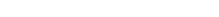<table style="width:22%; text-align:center;">
<tr style="color:white;">
<td style="background:"><strong>3</strong></td>
<td style="background:"><strong>5</strong></td>
</tr>
</table>
